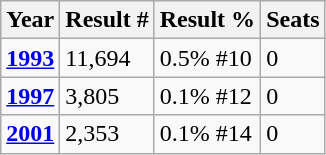<table class="wikitable">
<tr>
<th>Year</th>
<th>Result #</th>
<th>Result %</th>
<th>Seats</th>
</tr>
<tr>
<td><strong><a href='#'>1993</a></strong></td>
<td>11,694</td>
<td>0.5% #10</td>
<td>0</td>
</tr>
<tr>
<td><strong><a href='#'>1997</a></strong></td>
<td>3,805</td>
<td>0.1% #12</td>
<td>0</td>
</tr>
<tr>
<td><strong><a href='#'>2001</a></strong></td>
<td>2,353</td>
<td>0.1% #14</td>
<td>0</td>
</tr>
</table>
